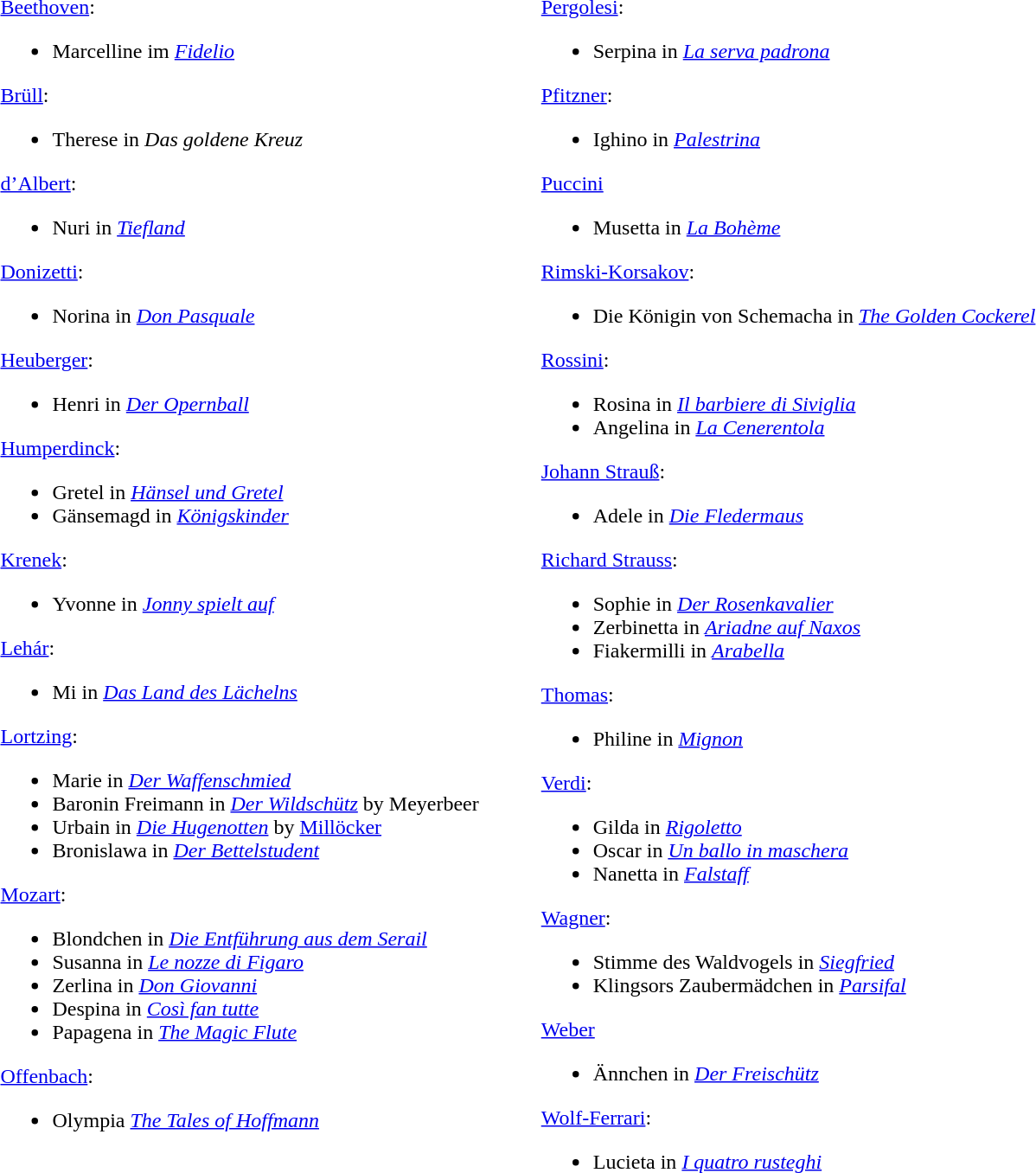<table>
<tr>
<td valign="top"><br><a href='#'>Beethoven</a>:<ul><li>Marcelline im <em><a href='#'>Fidelio</a></em></li></ul><a href='#'>Brüll</a>:<ul><li>Therese in <em>Das goldene Kreuz</em></li></ul><a href='#'>d’Albert</a>:<ul><li>Nuri in <em><a href='#'>Tiefland</a></em></li></ul><a href='#'>Donizetti</a>:<ul><li>Norina in <em><a href='#'>Don Pasquale</a></em></li></ul><a href='#'>Heuberger</a>:<ul><li>Henri in <em><a href='#'>Der Opernball</a></em></li></ul><a href='#'>Humperdinck</a>:<ul><li>Gretel in <em><a href='#'>Hänsel und Gretel</a></em></li><li>Gänsemagd in <em><a href='#'>Königskinder</a></em></li></ul><a href='#'>Krenek</a>:<ul><li>Yvonne in <em><a href='#'>Jonny spielt auf</a></em></li></ul><a href='#'>Lehár</a>:<ul><li>Mi in <em><a href='#'>Das Land des Lächelns</a></em></li></ul><a href='#'>Lortzing</a>:<ul><li>Marie in <em><a href='#'>Der Waffenschmied</a></em></li><li>Baronin Freimann in <em><a href='#'>Der Wildschütz</a></em> by Meyerbeer</li><li>Urbain in <em><a href='#'>Die Hugenotten</a></em> by <a href='#'>Millöcker</a></li><li>Bronislawa in <em><a href='#'>Der Bettelstudent</a></em></li></ul><a href='#'>Mozart</a>:<ul><li>Blondchen in <em><a href='#'>Die Entführung aus dem Serail</a></em></li><li>Susanna in <em><a href='#'>Le nozze di Figaro</a></em></li><li>Zerlina in <em><a href='#'>Don Giovanni</a></em></li><li>Despina in <em><a href='#'>Così fan tutte</a></em></li><li>Papagena in <em><a href='#'>The Magic Flute</a></em></li></ul><a href='#'>Offenbach</a>:<ul><li>Olympia <em><a href='#'>The Tales of Hoffmann</a></em></li></ul></td>
<td width="40"> </td>
<td valign="top"><br><a href='#'>Pergolesi</a>:<ul><li>Serpina in <em><a href='#'>La serva padrona</a></em></li></ul><a href='#'>Pfitzner</a>:<ul><li>Ighino in <em><a href='#'>Palestrina</a></em></li></ul><a href='#'>Puccini</a><ul><li>Musetta in <em><a href='#'>La Bohème</a></em></li></ul><a href='#'>Rimski-Korsakov</a>:<ul><li>Die Königin von Schemacha in <em><a href='#'>The Golden Cockerel</a></em></li></ul><a href='#'>Rossini</a>:<ul><li>Rosina in <em><a href='#'>Il barbiere di Siviglia</a></em></li><li>Angelina in <em><a href='#'>La Cenerentola</a></em></li></ul><a href='#'>Johann Strauß</a>:<ul><li>Adele in <em><a href='#'>Die Fledermaus</a></em></li></ul><a href='#'>Richard Strauss</a>:<ul><li>Sophie in <em><a href='#'>Der Rosenkavalier</a></em></li><li>Zerbinetta in <em><a href='#'>Ariadne auf Naxos</a></em></li><li>Fiakermilli in <em><a href='#'>Arabella</a></em></li></ul><a href='#'>Thomas</a>:<ul><li>Philine in <em><a href='#'>Mignon</a></em></li></ul><a href='#'>Verdi</a>:<ul><li>Gilda in <em><a href='#'>Rigoletto</a></em></li><li>Oscar in <em><a href='#'>Un ballo in maschera</a></em></li><li>Nanetta in <em><a href='#'>Falstaff</a></em></li></ul><a href='#'>Wagner</a>:<ul><li>Stimme des Waldvogels in <em><a href='#'>Siegfried</a></em></li><li>Klingsors Zaubermädchen in <em><a href='#'>Parsifal</a></em></li></ul><a href='#'>Weber</a><ul><li>Ännchen in <em><a href='#'>Der Freischütz</a></em></li></ul><a href='#'>Wolf-Ferrari</a>:<ul><li>Lucieta in <em><a href='#'>I quatro rusteghi</a></em></li></ul></td>
</tr>
</table>
